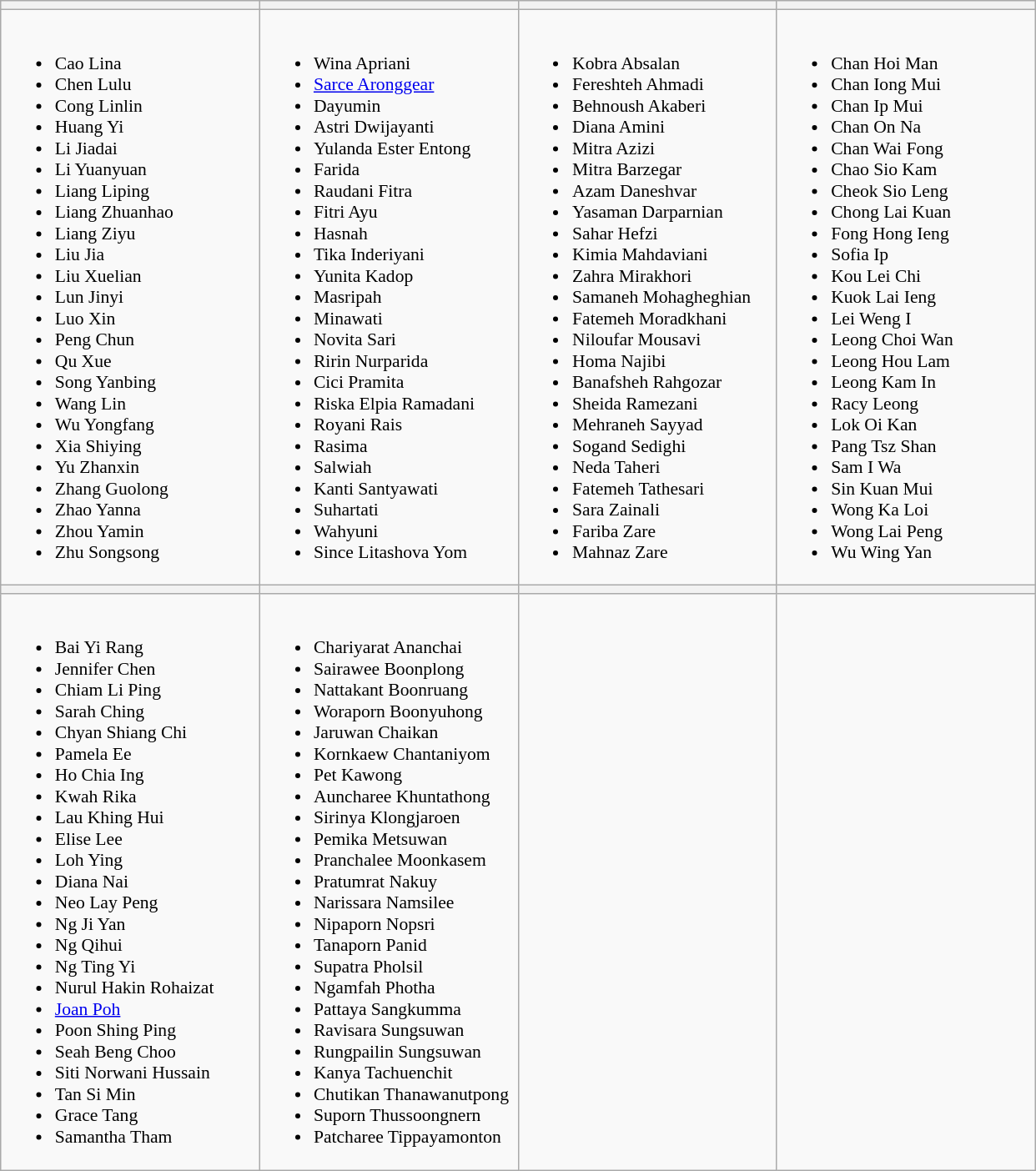<table class="wikitable" style="font-size:90%">
<tr>
<th width=200></th>
<th width=200></th>
<th width=200></th>
<th width=200></th>
</tr>
<tr>
<td valign=top><br><ul><li>Cao Lina</li><li>Chen Lulu</li><li>Cong Linlin</li><li>Huang Yi</li><li>Li Jiadai</li><li>Li Yuanyuan</li><li>Liang Liping</li><li>Liang Zhuanhao</li><li>Liang Ziyu</li><li>Liu Jia</li><li>Liu Xuelian</li><li>Lun Jinyi</li><li>Luo Xin</li><li>Peng Chun</li><li>Qu Xue</li><li>Song Yanbing</li><li>Wang Lin</li><li>Wu Yongfang</li><li>Xia Shiying</li><li>Yu Zhanxin</li><li>Zhang Guolong</li><li>Zhao Yanna</li><li>Zhou Yamin</li><li>Zhu Songsong</li></ul></td>
<td valign=top><br><ul><li>Wina Apriani</li><li><a href='#'>Sarce Aronggear</a></li><li>Dayumin</li><li>Astri Dwijayanti</li><li>Yulanda Ester Entong</li><li>Farida</li><li>Raudani Fitra</li><li>Fitri Ayu</li><li>Hasnah</li><li>Tika Inderiyani</li><li>Yunita Kadop</li><li>Masripah</li><li>Minawati</li><li>Novita Sari</li><li>Ririn Nurparida</li><li>Cici Pramita</li><li>Riska Elpia Ramadani</li><li>Royani Rais</li><li>Rasima</li><li>Salwiah</li><li>Kanti Santyawati</li><li>Suhartati</li><li>Wahyuni</li><li>Since Litashova Yom</li></ul></td>
<td valign=top><br><ul><li>Kobra Absalan</li><li>Fereshteh Ahmadi</li><li>Behnoush Akaberi</li><li>Diana Amini</li><li>Mitra Azizi</li><li>Mitra Barzegar</li><li>Azam Daneshvar</li><li>Yasaman Darparnian</li><li>Sahar Hefzi</li><li>Kimia Mahdaviani</li><li>Zahra Mirakhori</li><li>Samaneh Mohagheghian</li><li>Fatemeh Moradkhani</li><li>Niloufar Mousavi</li><li>Homa Najibi</li><li>Banafsheh Rahgozar</li><li>Sheida Ramezani</li><li>Mehraneh Sayyad</li><li>Sogand Sedighi</li><li>Neda Taheri</li><li>Fatemeh Tathesari</li><li>Sara Zainali</li><li>Fariba Zare</li><li>Mahnaz Zare</li></ul></td>
<td valign=top><br><ul><li>Chan Hoi Man</li><li>Chan Iong Mui</li><li>Chan Ip Mui</li><li>Chan On Na</li><li>Chan Wai Fong</li><li>Chao Sio Kam</li><li>Cheok Sio Leng</li><li>Chong Lai Kuan</li><li>Fong Hong Ieng</li><li>Sofia Ip</li><li>Kou Lei Chi</li><li>Kuok Lai Ieng</li><li>Lei Weng I</li><li>Leong Choi Wan</li><li>Leong Hou Lam</li><li>Leong Kam In</li><li>Racy Leong</li><li>Lok Oi Kan</li><li>Pang Tsz Shan</li><li>Sam I Wa</li><li>Sin Kuan Mui</li><li>Wong Ka Loi</li><li>Wong Lai Peng</li><li>Wu Wing Yan</li></ul></td>
</tr>
<tr>
<th></th>
<th></th>
<th></th>
<th></th>
</tr>
<tr>
<td valign=top><br><ul><li>Bai Yi Rang</li><li>Jennifer Chen</li><li>Chiam Li Ping</li><li>Sarah Ching</li><li>Chyan Shiang Chi</li><li>Pamela Ee</li><li>Ho Chia Ing</li><li>Kwah Rika</li><li>Lau Khing Hui</li><li>Elise Lee</li><li>Loh Ying</li><li>Diana Nai</li><li>Neo Lay Peng</li><li>Ng Ji Yan</li><li>Ng Qihui</li><li>Ng Ting Yi</li><li>Nurul Hakin Rohaizat</li><li><a href='#'>Joan Poh</a></li><li>Poon Shing Ping</li><li>Seah Beng Choo</li><li>Siti Norwani Hussain</li><li>Tan Si Min</li><li>Grace Tang</li><li>Samantha Tham</li></ul></td>
<td valign=top><br><ul><li>Chariyarat Ananchai</li><li>Sairawee Boonplong</li><li>Nattakant Boonruang</li><li>Woraporn Boonyuhong</li><li>Jaruwan Chaikan</li><li>Kornkaew Chantaniyom</li><li>Pet Kawong</li><li>Auncharee Khuntathong</li><li>Sirinya Klongjaroen</li><li>Pemika Metsuwan</li><li>Pranchalee Moonkasem</li><li>Pratumrat Nakuy</li><li>Narissara Namsilee</li><li>Nipaporn Nopsri</li><li>Tanaporn Panid</li><li>Supatra Pholsil</li><li>Ngamfah Photha</li><li>Pattaya Sangkumma</li><li>Ravisara Sungsuwan</li><li>Rungpailin Sungsuwan</li><li>Kanya Tachuenchit</li><li>Chutikan Thanawanutpong</li><li>Suporn Thussoongnern</li><li>Patcharee Tippayamonton</li></ul></td>
<td valign=top></td>
<td valign=top></td>
</tr>
</table>
